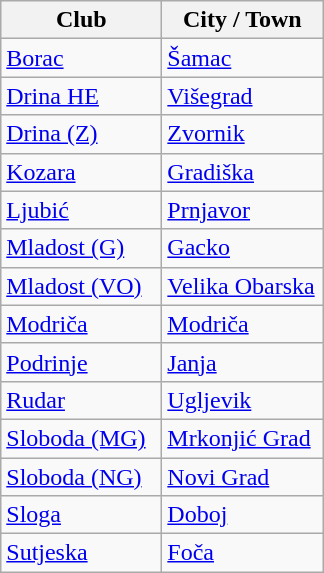<table class="wikitable sortable">
<tr>
<th style="width:100px;">Club</th>
<th style="width:100px;">City / Town</th>
</tr>
<tr>
<td><a href='#'>Borac</a></td>
<td><a href='#'>Šamac</a></td>
</tr>
<tr>
<td><a href='#'>Drina HE</a></td>
<td><a href='#'>Višegrad</a></td>
</tr>
<tr>
<td><a href='#'>Drina (Z)</a></td>
<td><a href='#'>Zvornik</a></td>
</tr>
<tr>
<td><a href='#'>Kozara</a></td>
<td><a href='#'>Gradiška</a></td>
</tr>
<tr>
<td><a href='#'>Ljubić</a></td>
<td><a href='#'>Prnjavor</a></td>
</tr>
<tr>
<td><a href='#'>Mladost (G)</a></td>
<td><a href='#'>Gacko</a></td>
</tr>
<tr>
<td><a href='#'>Mladost (VO)</a></td>
<td><a href='#'>Velika Obarska</a></td>
</tr>
<tr>
<td><a href='#'>Modriča</a></td>
<td><a href='#'>Modriča</a></td>
</tr>
<tr>
<td><a href='#'>Podrinje</a></td>
<td><a href='#'>Janja</a></td>
</tr>
<tr>
<td><a href='#'>Rudar</a></td>
<td><a href='#'>Ugljevik</a></td>
</tr>
<tr>
<td><a href='#'>Sloboda (MG)</a></td>
<td><a href='#'>Mrkonjić Grad</a></td>
</tr>
<tr>
<td><a href='#'>Sloboda (NG)</a></td>
<td><a href='#'>Novi Grad</a></td>
</tr>
<tr>
<td><a href='#'>Sloga</a></td>
<td><a href='#'>Doboj</a></td>
</tr>
<tr>
<td><a href='#'>Sutjeska</a></td>
<td><a href='#'>Foča</a></td>
</tr>
</table>
